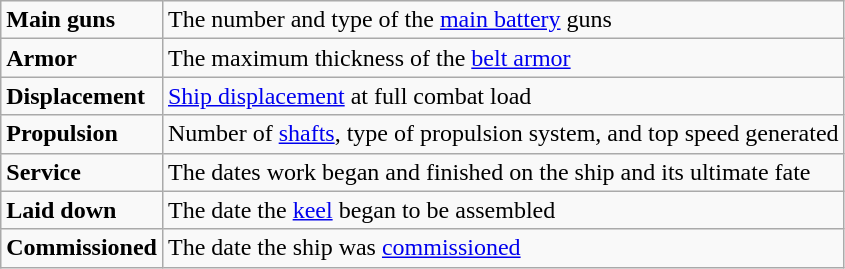<table class="wikitable" border="1">
<tr>
<td><strong>Main guns</strong></td>
<td>The number and type of the <a href='#'>main battery</a> guns</td>
</tr>
<tr>
<td><strong>Armor</strong></td>
<td>The maximum thickness of the <a href='#'>belt armor</a></td>
</tr>
<tr>
<td><strong>Displacement</strong></td>
<td><a href='#'>Ship displacement</a> at full combat load</td>
</tr>
<tr>
<td><strong>Propulsion</strong></td>
<td>Number of <a href='#'>shafts</a>, type of propulsion system, and top speed generated</td>
</tr>
<tr>
<td><strong>Service</strong></td>
<td>The dates work began and finished on the ship and its ultimate fate</td>
</tr>
<tr>
<td><strong>Laid down</strong></td>
<td>The date the <a href='#'>keel</a> began to be assembled</td>
</tr>
<tr>
<td><strong>Commissioned</strong></td>
<td>The date the ship was <a href='#'>commissioned</a></td>
</tr>
</table>
